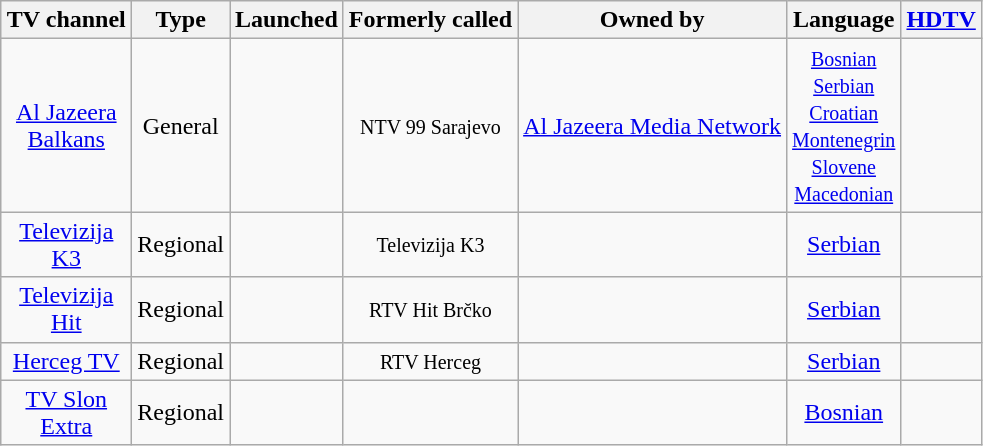<table class="sortable wikitable" style="font-size: 100%; text-align: center">
<tr>
<th width=80>TV channel</th>
<th>Type</th>
<th>Launched</th>
<th>Formerly called</th>
<th>Owned by</th>
<th>Language</th>
<th><a href='#'>HDTV</a></th>
</tr>
<tr>
<td><a href='#'>Al Jazeera Balkans</a></td>
<td>General</td>
<td></td>
<td><small>NTV 99 Sarajevo</small></td>
<td><a href='#'>Al Jazeera Media Network</a></td>
<td><small><a href='#'>Bosnian</a> <br> <a href='#'>Serbian</a> <br> <a href='#'>Croatian</a> <br> <a href='#'>Montenegrin</a> <br> <a href='#'>Slovene</a> <br> <a href='#'>Macedonian</a> </small></td>
<td></td>
</tr>
<tr>
<td><a href='#'>Televizija K3</a></td>
<td>Regional</td>
<td></td>
<td><small> Televizija K3 </small></td>
<td></td>
<td><a href='#'>Serbian</a></td>
<td></td>
</tr>
<tr>
<td><a href='#'>Televizija Hit</a></td>
<td>Regional</td>
<td></td>
<td><small> RTV Hit Brčko </small></td>
<td></td>
<td><a href='#'>Serbian</a></td>
<td></td>
</tr>
<tr>
<td><a href='#'>Herceg TV</a></td>
<td>Regional</td>
<td></td>
<td><small> RTV Herceg </small></td>
<td></td>
<td><a href='#'>Serbian</a></td>
<td></td>
</tr>
<tr>
<td><a href='#'>TV Slon Extra</a></td>
<td>Regional</td>
<td></td>
<td></td>
<td></td>
<td><a href='#'>Bosnian</a></td>
<td></td>
</tr>
</table>
